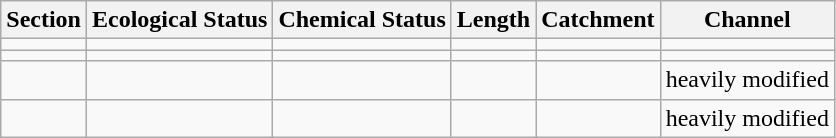<table class="wikitable">
<tr>
<th>Section</th>
<th>Ecological Status</th>
<th>Chemical Status</th>
<th>Length</th>
<th>Catchment</th>
<th>Channel</th>
</tr>
<tr>
<td></td>
<td></td>
<td></td>
<td></td>
<td></td>
<td></td>
</tr>
<tr>
<td></td>
<td></td>
<td></td>
<td></td>
<td></td>
<td></td>
</tr>
<tr>
<td></td>
<td></td>
<td></td>
<td></td>
<td></td>
<td>heavily modified</td>
</tr>
<tr>
<td></td>
<td></td>
<td></td>
<td></td>
<td></td>
<td>heavily modified</td>
</tr>
</table>
